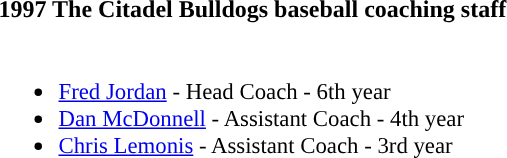<table class="toccolours" style="text-align: left;">
<tr>
<th colspan="9">1997 The Citadel Bulldogs baseball coaching staff</th>
</tr>
<tr>
<td style="font-size: 95%;" valign="top"><br><ul><li><a href='#'>Fred Jordan</a> - Head Coach - 6th year</li><li><a href='#'>Dan McDonnell</a> - Assistant Coach - 4th year</li><li><a href='#'>Chris Lemonis</a> - Assistant Coach - 3rd year</li></ul></td>
</tr>
</table>
